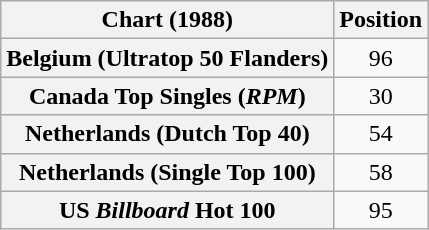<table class="wikitable sortable plainrowheaders" style="text-align:center">
<tr>
<th>Chart (1988)</th>
<th>Position</th>
</tr>
<tr>
<th scope="row">Belgium (Ultratop 50 Flanders)</th>
<td>96</td>
</tr>
<tr>
<th scope="row">Canada Top Singles (<em>RPM</em>)</th>
<td>30</td>
</tr>
<tr>
<th scope="row">Netherlands (Dutch Top 40)</th>
<td>54</td>
</tr>
<tr>
<th scope="row">Netherlands (Single Top 100)</th>
<td>58</td>
</tr>
<tr>
<th scope="row">US <em>Billboard</em> Hot 100</th>
<td>95</td>
</tr>
</table>
